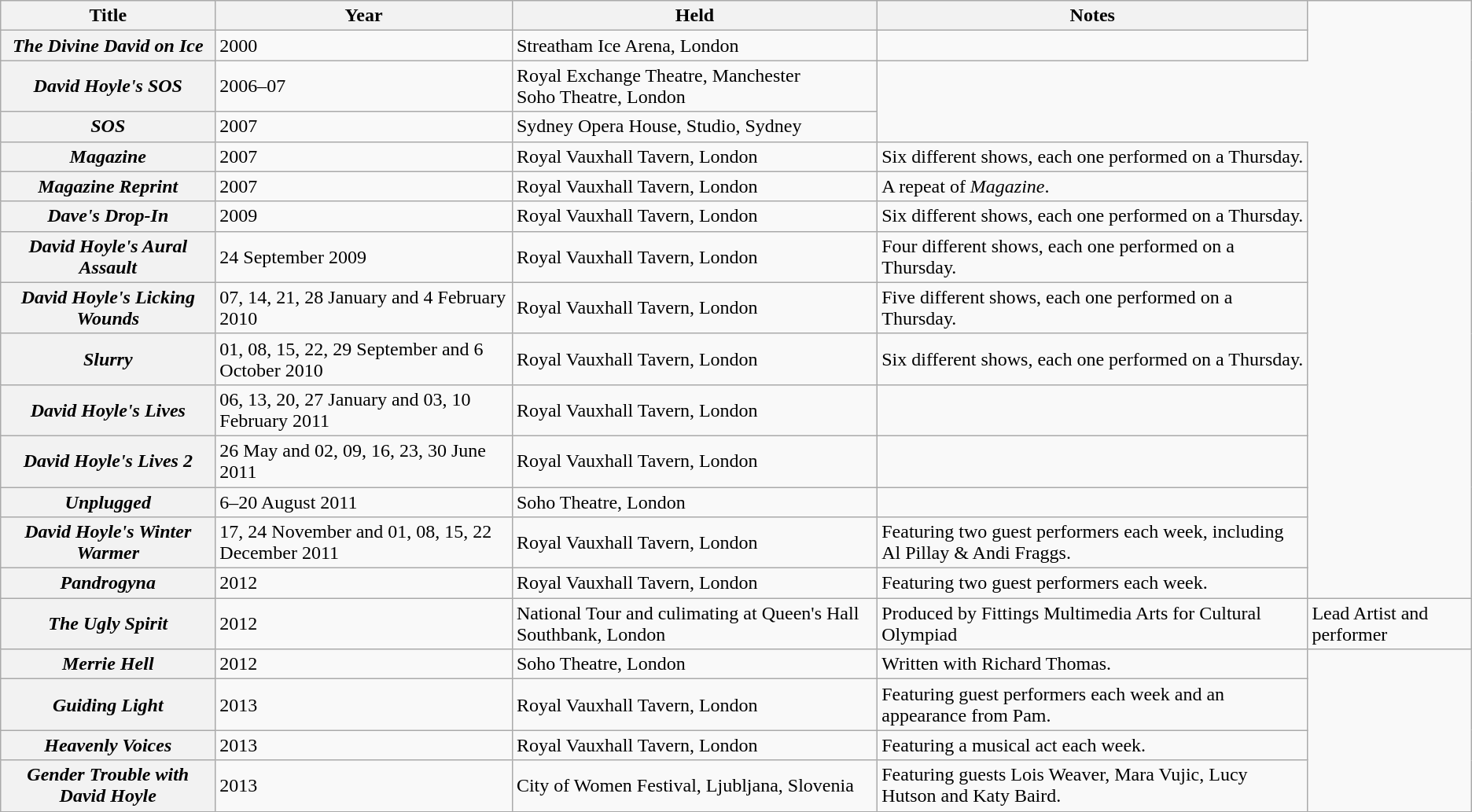<table class="wikitable plainrowheaders sortable">
<tr>
<th scope="col">Title</th>
<th scope="col">Year</th>
<th scope="col">Held</th>
<th scope="col" class="unsortable">Notes</th>
</tr>
<tr>
<th scope="row"><em>The Divine David on Ice</em></th>
<td>2000</td>
<td>Streatham Ice Arena, London</td>
<td></td>
</tr>
<tr>
<th scope="row"><em>David Hoyle's SOS</em></th>
<td>2006–07</td>
<td>Royal Exchange Theatre, Manchester<br>Soho Theatre, London</td>
</tr>
<tr>
<th scope="row"><em>SOS</em></th>
<td>2007</td>
<td>Sydney Opera House, Studio, Sydney</td>
</tr>
<tr>
<th scope="row"><em>Magazine</em></th>
<td>2007</td>
<td>Royal Vauxhall Tavern, London</td>
<td>Six different shows, each one performed on a Thursday.</td>
</tr>
<tr>
<th scope="row"><em>Magazine Reprint</em></th>
<td>2007</td>
<td>Royal Vauxhall Tavern, London</td>
<td>A repeat of <em>Magazine</em>.</td>
</tr>
<tr>
<th scope="row"><em>Dave's Drop-In</em></th>
<td>2009</td>
<td>Royal Vauxhall Tavern, London</td>
<td>Six different shows, each one performed on a Thursday.</td>
</tr>
<tr>
<th scope="row"><em>David Hoyle's Aural Assault</em></th>
<td>24 September 2009</td>
<td>Royal Vauxhall Tavern, London</td>
<td>Four different shows, each one performed on a Thursday.</td>
</tr>
<tr>
<th scope="row"><em>David Hoyle's Licking Wounds</em></th>
<td>07, 14, 21, 28 January and 4 February 2010</td>
<td>Royal Vauxhall Tavern, London</td>
<td>Five different shows, each one performed on a Thursday.</td>
</tr>
<tr>
<th scope="row"><em>Slurry</em></th>
<td>01, 08, 15, 22, 29 September and 6 October 2010</td>
<td>Royal Vauxhall Tavern, London</td>
<td>Six different shows, each one performed on a Thursday.</td>
</tr>
<tr>
<th scope="row"><em>David Hoyle's Lives</em></th>
<td>06, 13, 20, 27 January and 03, 10 February 2011</td>
<td>Royal Vauxhall Tavern, London</td>
<td></td>
</tr>
<tr>
<th scope="row"><em>David Hoyle's Lives 2</em></th>
<td>26 May and 02, 09, 16, 23, 30 June 2011</td>
<td>Royal Vauxhall Tavern, London</td>
<td></td>
</tr>
<tr>
<th scope="row"><em>Unplugged</em></th>
<td>6–20 August 2011</td>
<td>Soho Theatre, London</td>
<td></td>
</tr>
<tr>
<th scope="row"><em>David Hoyle's Winter Warmer</em></th>
<td>17, 24 November and 01, 08, 15, 22 December 2011</td>
<td>Royal Vauxhall Tavern, London</td>
<td>Featuring two guest performers each week, including Al Pillay & Andi Fraggs.</td>
</tr>
<tr>
<th scope="row"><em>Pandrogyna</em></th>
<td>2012</td>
<td>Royal Vauxhall Tavern, London</td>
<td>Featuring two guest performers each week.</td>
</tr>
<tr>
<th scope="row"><em>The Ugly Spirit</em></th>
<td>2012</td>
<td>National Tour and culimating at Queen's Hall Southbank, London</td>
<td>Produced by Fittings Multimedia Arts for Cultural Olympiad</td>
<td>Lead Artist and performer</td>
</tr>
<tr>
<th scope="row"><em>Merrie Hell</em></th>
<td>2012</td>
<td>Soho Theatre, London</td>
<td>Written with Richard Thomas.</td>
</tr>
<tr>
<th scope="row"><em>Guiding Light</em></th>
<td>2013</td>
<td>Royal Vauxhall Tavern, London</td>
<td>Featuring guest performers each week and an appearance from Pam.</td>
</tr>
<tr>
<th scope="row"><em>Heavenly Voices</em></th>
<td>2013</td>
<td>Royal Vauxhall Tavern, London</td>
<td>Featuring a musical act each week.</td>
</tr>
<tr>
<th scope="row"><em>Gender Trouble with David Hoyle</em></th>
<td>2013</td>
<td>City of Women Festival, Ljubljana, Slovenia</td>
<td>Featuring guests Lois Weaver, Mara Vujic, Lucy Hutson and Katy Baird.</td>
</tr>
<tr>
</tr>
</table>
